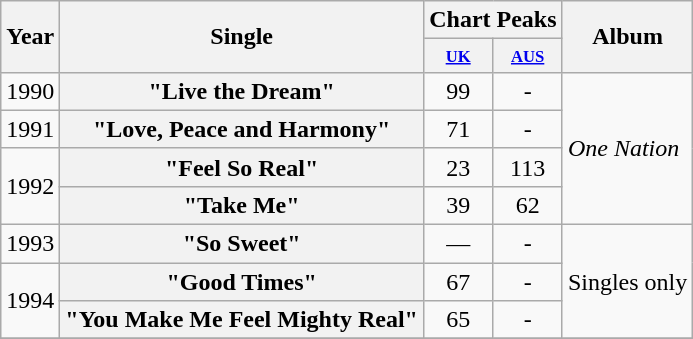<table class="wikitable plainrowheaders" style="text-align:center;">
<tr>
<th rowspan="2">Year</th>
<th rowspan="2">Single</th>
<th colspan="2">Chart Peaks</th>
<th rowspan="2">Album</th>
</tr>
<tr style="font-size:smaller">
<th width="40"><small><a href='#'>UK</a></small><br></th>
<th width="40"><small><a href='#'>AUS</a></small><br></th>
</tr>
<tr>
<td rowspan="1">1990</td>
<th scope="row">"Live the Dream"</th>
<td>99</td>
<td>-</td>
<td align="left" rowspan="4"><em>One Nation</em></td>
</tr>
<tr>
<td rowspan="1">1991</td>
<th scope="row">"Love, Peace and Harmony"</th>
<td>71</td>
<td>-</td>
</tr>
<tr>
<td rowspan="2">1992</td>
<th scope="row">"Feel So Real"</th>
<td>23</td>
<td>113</td>
</tr>
<tr>
<th scope="row">"Take Me"</th>
<td>39</td>
<td>62</td>
</tr>
<tr>
<td rowspan="1">1993</td>
<th scope="row">"So Sweet"</th>
<td>—</td>
<td>-</td>
<td align="left" rowspan="3">Singles only</td>
</tr>
<tr>
<td rowspan="2">1994</td>
<th scope="row">"Good Times"</th>
<td>67</td>
<td>-</td>
</tr>
<tr>
<th scope="row">"You Make Me Feel Mighty Real"</th>
<td>65</td>
<td>-</td>
</tr>
<tr>
</tr>
</table>
